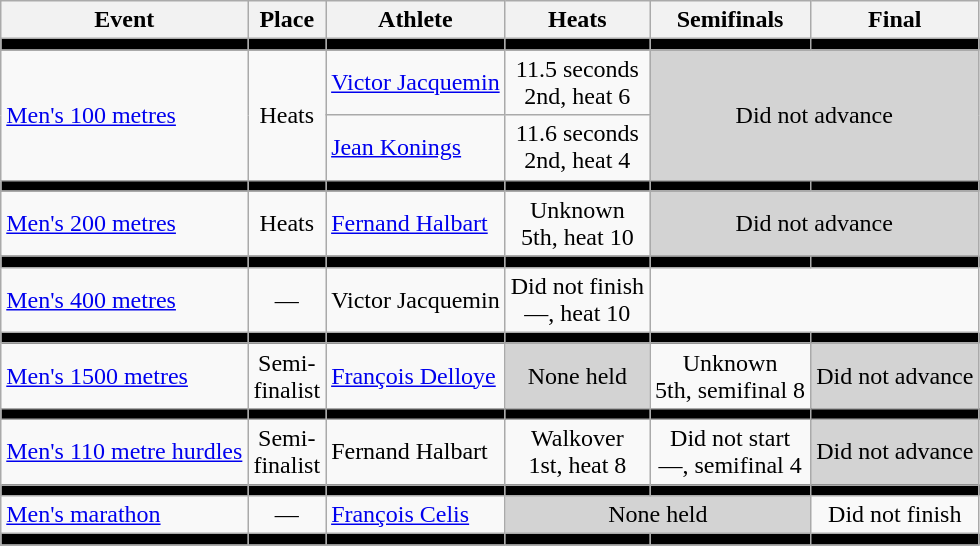<table class=wikitable>
<tr>
<th>Event</th>
<th>Place</th>
<th>Athlete</th>
<th>Heats</th>
<th>Semifinals</th>
<th>Final</th>
</tr>
<tr bgcolor=black>
<td></td>
<td></td>
<td></td>
<td></td>
<td></td>
<td></td>
</tr>
<tr align=center>
<td rowspan=2 align=left><a href='#'>Men's 100 metres</a></td>
<td rowspan=2>Heats</td>
<td align=left><a href='#'>Victor Jacquemin</a></td>
<td>11.5 seconds <br> 2nd, heat 6</td>
<td rowspan=2 colspan=2 bgcolor=lightgray>Did not advance</td>
</tr>
<tr align=center>
<td align=left><a href='#'>Jean Konings</a></td>
<td>11.6 seconds <br> 2nd, heat 4</td>
</tr>
<tr bgcolor=black>
<td></td>
<td></td>
<td></td>
<td></td>
<td></td>
<td></td>
</tr>
<tr align=center>
<td align=left><a href='#'>Men's 200 metres</a></td>
<td>Heats</td>
<td align=left><a href='#'>Fernand Halbart</a></td>
<td>Unknown <br> 5th, heat 10</td>
<td colspan=2 bgcolor=lightgray>Did not advance</td>
</tr>
<tr bgcolor=black>
<td></td>
<td></td>
<td></td>
<td></td>
<td></td>
<td></td>
</tr>
<tr align=center>
<td align=left><a href='#'>Men's 400 metres</a></td>
<td>—</td>
<td align=left>Victor Jacquemin</td>
<td>Did not finish <br> —, heat 10</td>
</tr>
<tr bgcolor=black>
<td></td>
<td></td>
<td></td>
<td></td>
<td></td>
<td></td>
</tr>
<tr align=center>
<td align=left><a href='#'>Men's 1500 metres</a></td>
<td>Semi-<br>finalist</td>
<td align=left><a href='#'>François Delloye</a></td>
<td bgcolor=lightgray>None held</td>
<td>Unknown <br> 5th, semifinal 8</td>
<td bgcolor=lightgray>Did not advance</td>
</tr>
<tr bgcolor=black>
<td></td>
<td></td>
<td></td>
<td></td>
<td></td>
<td></td>
</tr>
<tr align=center>
<td align=left><a href='#'>Men's 110 metre hurdles</a></td>
<td>Semi-<br>finalist</td>
<td align=left>Fernand Halbart</td>
<td>Walkover <br> 1st, heat 8</td>
<td>Did not start <br> —, semifinal 4</td>
<td bgcolor=lightgray>Did not advance</td>
</tr>
<tr bgcolor=black>
<td></td>
<td></td>
<td></td>
<td></td>
<td></td>
<td></td>
</tr>
<tr align=center>
<td align=left><a href='#'>Men's marathon</a></td>
<td>—</td>
<td align=left><a href='#'>François Celis</a></td>
<td colspan=2 bgcolor=lightgray>None held</td>
<td>Did not finish</td>
</tr>
<tr bgcolor=black>
<td></td>
<td></td>
<td></td>
<td></td>
<td></td>
<td></td>
</tr>
</table>
